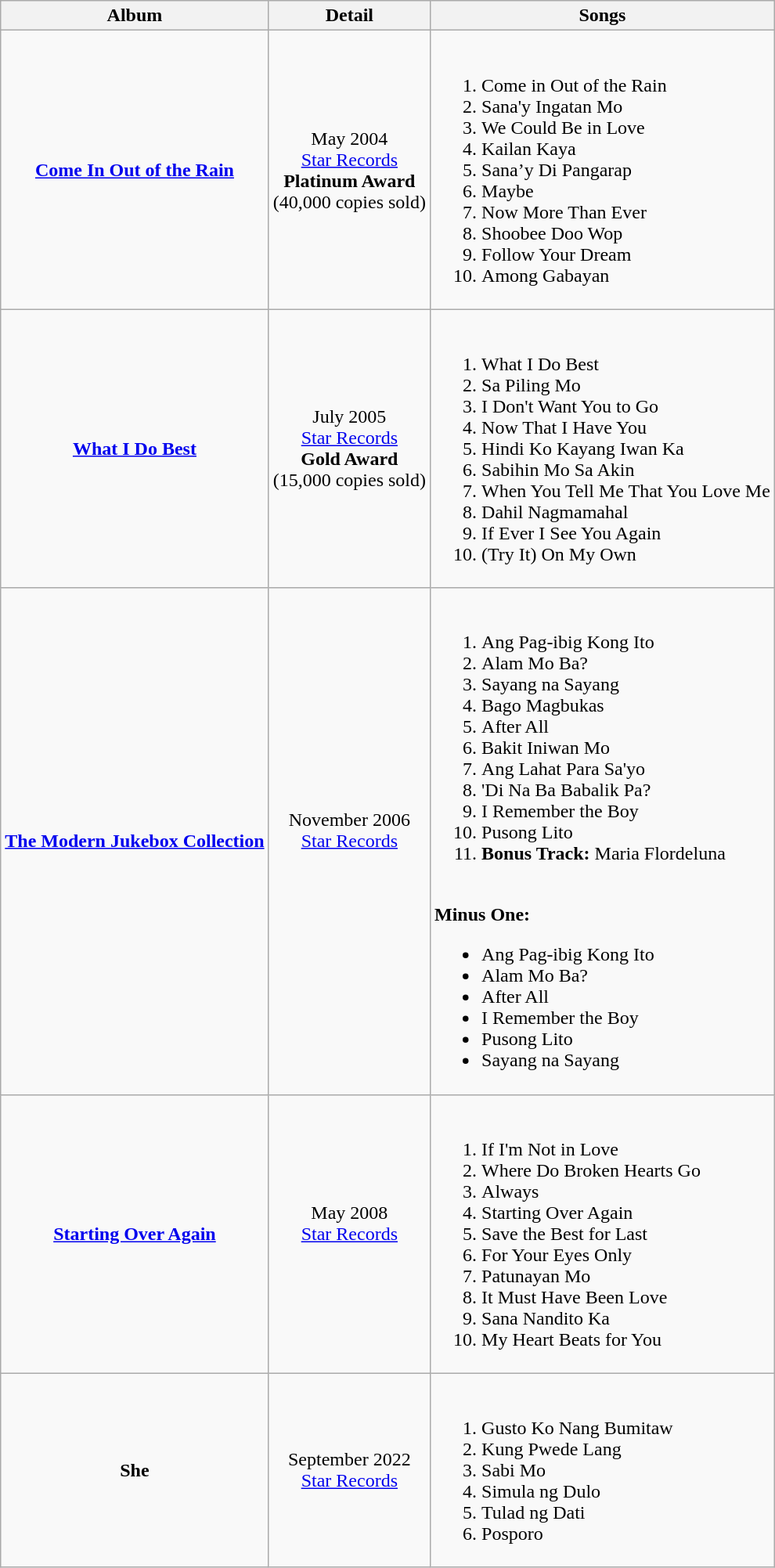<table class="wikitable">
<tr>
<th align="left">Album</th>
<th align="left">Detail</th>
<th align="left">Songs</th>
</tr>
<tr>
<td align="center"><strong><a href='#'>Come In Out of the Rain</a></strong></td>
<td align="center">May 2004<br><a href='#'>Star Records</a>
<br><strong>Platinum Award</strong>
<br>(40,000 copies sold)</td>
<td align="left"><br><ol><li>Come in Out of the Rain</li><li>Sana'y Ingatan Mo</li><li>We Could Be in Love</li><li>Kailan Kaya</li><li>Sana’y Di Pangarap</li><li>Maybe</li><li>Now More Than Ever</li><li>Shoobee Doo Wop</li><li>Follow Your Dream</li><li>Among Gabayan</li></ol></td>
</tr>
<tr>
<td align="center"><strong><a href='#'>What I Do Best</a></strong></td>
<td align="center">July 2005<br><a href='#'>Star Records</a>
<br><strong>Gold Award</strong>
<br>(15,000 copies sold)</td>
<td align="left"><br><ol><li>What I Do Best</li><li>Sa Piling Mo</li><li>I Don't Want You to Go</li><li>Now That I Have You</li><li>Hindi Ko Kayang Iwan Ka</li><li>Sabihin Mo Sa Akin</li><li>When You Tell Me That You Love Me</li><li>Dahil Nagmamahal</li><li>If Ever I See You Again</li><li>(Try It) On My Own</li></ol></td>
</tr>
<tr>
<td align="center"><strong><a href='#'>The Modern Jukebox Collection</a></strong></td>
<td align="center">November 2006<br><a href='#'>Star Records</a>
<br>
<br></td>
<td align="left"><br><ol><li>Ang Pag-ibig Kong Ito</li><li>Alam Mo Ba?</li><li>Sayang na Sayang</li><li>Bago Magbukas</li><li>After All</li><li>Bakit Iniwan Mo</li><li>Ang Lahat Para Sa'yo</li><li>'Di Na Ba Babalik Pa?</li><li>I Remember the Boy</li><li>Pusong Lito</li><li><strong>Bonus Track:</strong> Maria Flordeluna</li></ol><br>
<strong>Minus One:</strong><ul><li>Ang Pag-ibig Kong Ito</li><li>Alam Mo Ba?</li><li>After All</li><li>I Remember the Boy</li><li>Pusong Lito</li><li>Sayang na Sayang</li></ul></td>
</tr>
<tr>
<td align="center"><strong><a href='#'>Starting Over Again</a></strong></td>
<td align="center">May 2008<br><a href='#'>Star Records</a>
<br>
<br></td>
<td align="left"><br><ol><li>If I'm Not in Love</li><li>Where Do Broken Hearts Go</li><li>Always</li><li>Starting Over Again</li><li>Save the Best for Last</li><li>For Your Eyes Only</li><li>Patunayan Mo</li><li>It Must Have Been Love</li><li>Sana Nandito Ka</li><li>My Heart Beats for You</li></ol></td>
</tr>
<tr>
<td align="center"><strong>She</strong></td>
<td align="center">September 2022<br><a href='#'>Star Records</a></td>
<td align="left"><br><ol><li>Gusto Ko Nang Bumitaw</li><li>Kung Pwede Lang</li><li>Sabi Mo</li><li>Simula ng Dulo</li><li>Tulad ng Dati</li><li>Posporo</li></ol></td>
</tr>
</table>
